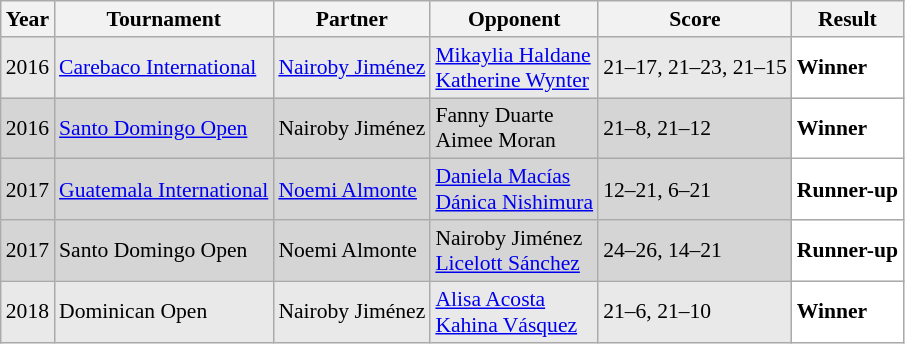<table class="sortable wikitable" style="font-size: 90%;">
<tr>
<th>Year</th>
<th>Tournament</th>
<th>Partner</th>
<th>Opponent</th>
<th>Score</th>
<th>Result</th>
</tr>
<tr style="background:#E9E9E9">
<td align="center">2016</td>
<td align="left"><a href='#'>Carebaco International</a></td>
<td align="left"> <a href='#'>Nairoby Jiménez</a></td>
<td align="left"> <a href='#'>Mikaylia Haldane</a> <br>  <a href='#'>Katherine Wynter</a></td>
<td align="left">21–17, 21–23, 21–15</td>
<td style="text-align:left; background:white"> <strong>Winner</strong></td>
</tr>
<tr style="background:#D5D5D5">
<td align="center">2016</td>
<td align="left"><a href='#'>Santo Domingo Open</a></td>
<td align="left"> Nairoby Jiménez</td>
<td align="left"> Fanny Duarte <br>  Aimee Moran</td>
<td align="left">21–8, 21–12</td>
<td style="text-align:left; background:white"> <strong>Winner</strong></td>
</tr>
<tr style="background:#D5D5D5">
<td align="center">2017</td>
<td align="left"><a href='#'>Guatemala International</a></td>
<td align="left"> <a href='#'>Noemi Almonte</a></td>
<td align="left"> <a href='#'>Daniela Macías</a> <br>  <a href='#'>Dánica Nishimura</a></td>
<td align="left">12–21, 6–21</td>
<td style="text-align:left; background:white"> <strong>Runner-up</strong></td>
</tr>
<tr style="background:#D5D5D5">
<td align="center">2017</td>
<td align="left">Santo Domingo Open</td>
<td align="left"> Noemi Almonte</td>
<td align="left"> Nairoby Jiménez <br>  <a href='#'>Licelott Sánchez</a></td>
<td align="left">24–26, 14–21</td>
<td style="text-align:left; background:white"> <strong>Runner-up</strong></td>
</tr>
<tr style="background:#E9E9E9">
<td align="center">2018</td>
<td align="left">Dominican Open</td>
<td align="left"> Nairoby Jiménez</td>
<td align="left"> <a href='#'>Alisa Acosta</a> <br>  <a href='#'>Kahina Vásquez</a></td>
<td align="left">21–6, 21–10</td>
<td style="text-align:left; background:white"> <strong>Winner</strong></td>
</tr>
</table>
